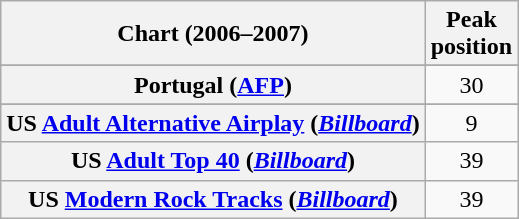<table class="wikitable sortable plainrowheaders" style="text-align:center">
<tr>
<th>Chart (2006–2007)</th>
<th>Peak<br>position</th>
</tr>
<tr>
</tr>
<tr>
</tr>
<tr>
</tr>
<tr>
</tr>
<tr>
</tr>
<tr>
</tr>
<tr>
<th scope="row">Portugal (<a href='#'>AFP</a>)</th>
<td>30</td>
</tr>
<tr>
</tr>
<tr>
</tr>
<tr>
<th scope="row">US <a href='#'>Adult Alternative Airplay</a> (<em><a href='#'>Billboard</a></em>)</th>
<td>9</td>
</tr>
<tr>
<th scope="row">US <a href='#'>Adult Top 40</a> (<em><a href='#'>Billboard</a></em>)</th>
<td>39</td>
</tr>
<tr>
<th scope="row">US <a href='#'>Modern Rock Tracks</a> (<em><a href='#'>Billboard</a></em>)</th>
<td>39</td>
</tr>
</table>
